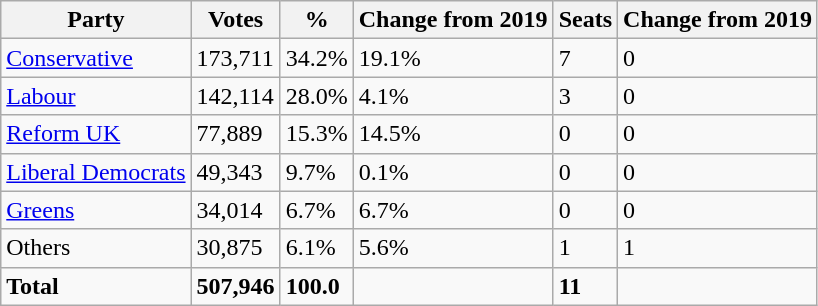<table class="wikitable">
<tr>
<th>Party</th>
<th>Votes</th>
<th>%</th>
<th>Change from 2019</th>
<th>Seats</th>
<th>Change from 2019</th>
</tr>
<tr>
<td><a href='#'>Conservative</a></td>
<td>173,711</td>
<td>34.2%</td>
<td>19.1%</td>
<td>7</td>
<td>0</td>
</tr>
<tr>
<td><a href='#'>Labour</a></td>
<td>142,114</td>
<td>28.0%</td>
<td>4.1%</td>
<td>3</td>
<td>0</td>
</tr>
<tr>
<td><a href='#'>Reform UK</a></td>
<td>77,889</td>
<td>15.3%</td>
<td>14.5%</td>
<td>0</td>
<td>0</td>
</tr>
<tr>
<td><a href='#'>Liberal Democrats</a></td>
<td>49,343</td>
<td>9.7%</td>
<td>0.1%</td>
<td>0</td>
<td>0</td>
</tr>
<tr>
<td><a href='#'>Greens</a></td>
<td>34,014</td>
<td>6.7%</td>
<td>6.7%</td>
<td>0</td>
<td>0</td>
</tr>
<tr>
<td>Others</td>
<td>30,875</td>
<td>6.1%</td>
<td>5.6%</td>
<td>1</td>
<td>1</td>
</tr>
<tr>
<td><strong>Total</strong></td>
<td><strong>507,946</strong></td>
<td><strong>100.0</strong></td>
<td></td>
<td><strong>11</strong></td>
<td></td>
</tr>
</table>
